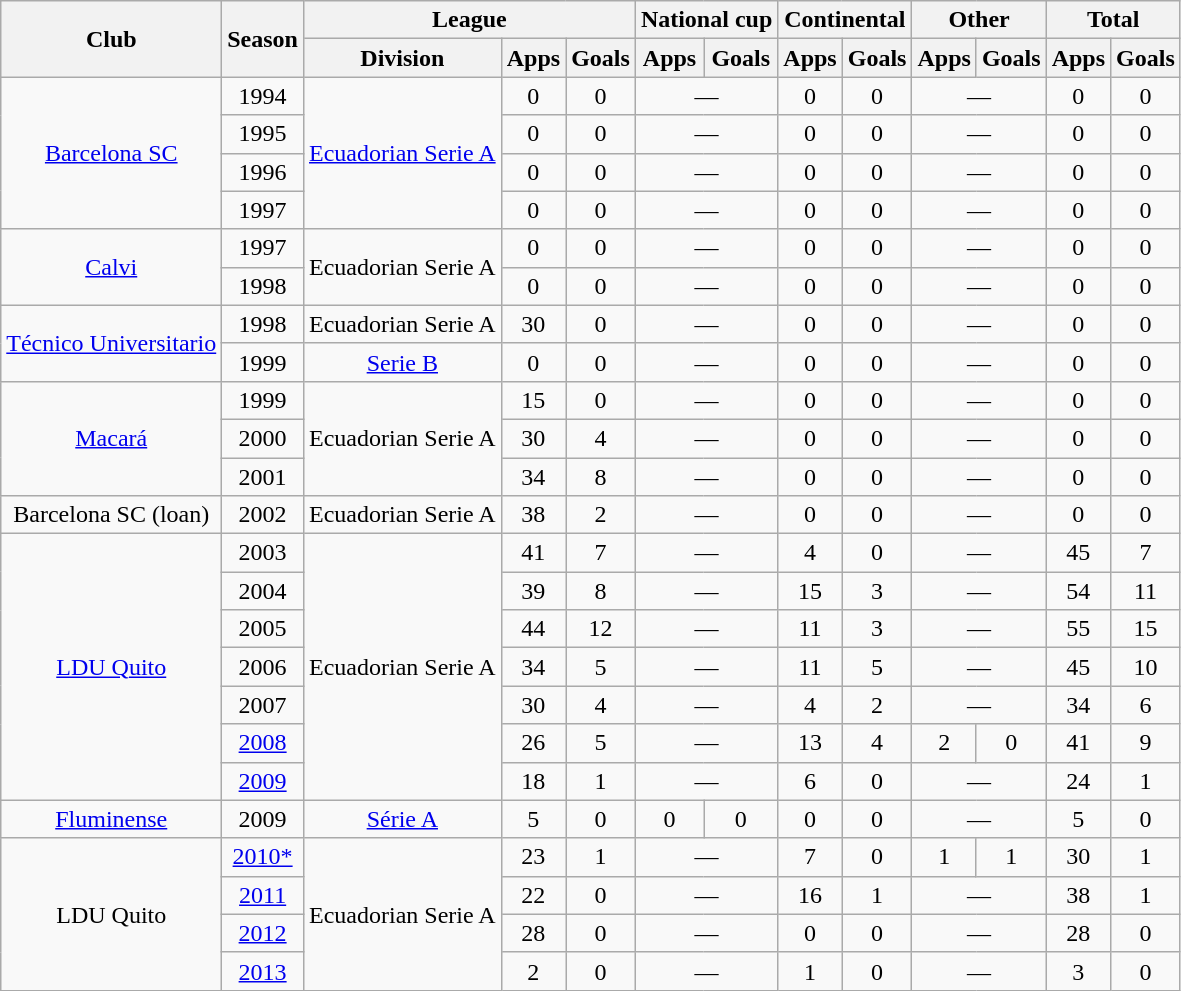<table class="wikitable" style="text-align:center">
<tr>
<th rowspan="2">Club</th>
<th rowspan="2">Season</th>
<th colspan="3">League</th>
<th colspan="2">National cup</th>
<th colspan="2">Continental</th>
<th colspan="2">Other</th>
<th colspan="2">Total</th>
</tr>
<tr>
<th>Division</th>
<th>Apps</th>
<th>Goals</th>
<th>Apps</th>
<th>Goals</th>
<th>Apps</th>
<th>Goals</th>
<th>Apps</th>
<th>Goals</th>
<th>Apps</th>
<th>Goals</th>
</tr>
<tr>
<td rowspan="4"><a href='#'>Barcelona SC</a></td>
<td>1994</td>
<td rowspan="4"><a href='#'>Ecuadorian Serie A</a></td>
<td>0</td>
<td>0</td>
<td colspan="2">—</td>
<td>0</td>
<td>0</td>
<td colspan="2">—</td>
<td>0</td>
<td>0</td>
</tr>
<tr>
<td>1995</td>
<td>0</td>
<td>0</td>
<td colspan="2">—</td>
<td>0</td>
<td>0</td>
<td colspan="2">—</td>
<td>0</td>
<td>0</td>
</tr>
<tr>
<td>1996</td>
<td>0</td>
<td>0</td>
<td colspan="2">—</td>
<td>0</td>
<td>0</td>
<td colspan="2">—</td>
<td>0</td>
<td>0</td>
</tr>
<tr>
<td>1997</td>
<td>0</td>
<td>0</td>
<td colspan="2">—</td>
<td>0</td>
<td>0</td>
<td colspan="2">—</td>
<td>0</td>
<td>0</td>
</tr>
<tr>
<td rowspan="2"><a href='#'>Calvi</a></td>
<td>1997</td>
<td rowspan="2">Ecuadorian Serie A</td>
<td>0</td>
<td>0</td>
<td colspan="2">—</td>
<td>0</td>
<td>0</td>
<td colspan="2">—</td>
<td>0</td>
<td>0</td>
</tr>
<tr>
<td>1998</td>
<td>0</td>
<td>0</td>
<td colspan="2">—</td>
<td>0</td>
<td>0</td>
<td colspan="2">—</td>
<td>0</td>
<td>0</td>
</tr>
<tr>
<td rowspan="2"><a href='#'>Técnico Universitario</a></td>
<td>1998</td>
<td>Ecuadorian Serie A</td>
<td>30</td>
<td>0</td>
<td colspan="2">—</td>
<td>0</td>
<td>0</td>
<td colspan="2">—</td>
<td>0</td>
<td>0</td>
</tr>
<tr>
<td>1999</td>
<td><a href='#'>Serie B</a></td>
<td>0</td>
<td>0</td>
<td colspan="2">—</td>
<td>0</td>
<td>0</td>
<td colspan="2">—</td>
<td>0</td>
<td>0</td>
</tr>
<tr>
<td rowspan="3"><a href='#'>Macará</a></td>
<td>1999</td>
<td rowspan="3">Ecuadorian Serie A</td>
<td>15</td>
<td>0</td>
<td colspan="2">—</td>
<td>0</td>
<td>0</td>
<td colspan="2">—</td>
<td>0</td>
<td>0</td>
</tr>
<tr>
<td>2000</td>
<td>30</td>
<td>4</td>
<td colspan="2">—</td>
<td>0</td>
<td>0</td>
<td colspan="2">—</td>
<td>0</td>
<td>0</td>
</tr>
<tr>
<td>2001</td>
<td>34</td>
<td>8</td>
<td colspan="2">—</td>
<td>0</td>
<td>0</td>
<td colspan="2">—</td>
<td>0</td>
<td>0</td>
</tr>
<tr>
<td>Barcelona SC (loan)</td>
<td>2002</td>
<td>Ecuadorian Serie A</td>
<td>38</td>
<td>2</td>
<td colspan="2">—</td>
<td>0</td>
<td>0</td>
<td colspan="2">—</td>
<td>0</td>
<td>0</td>
</tr>
<tr>
<td rowspan="7"><a href='#'>LDU Quito</a></td>
<td>2003</td>
<td rowspan="7">Ecuadorian Serie A</td>
<td>41</td>
<td>7</td>
<td colspan="2">—</td>
<td>4</td>
<td>0</td>
<td colspan="2">—</td>
<td>45</td>
<td>7</td>
</tr>
<tr>
<td>2004</td>
<td>39</td>
<td>8</td>
<td colspan="2">—</td>
<td>15</td>
<td>3</td>
<td colspan="2">—</td>
<td>54</td>
<td>11</td>
</tr>
<tr>
<td>2005</td>
<td>44</td>
<td>12</td>
<td colspan="2">—</td>
<td>11</td>
<td>3</td>
<td colspan="2">—</td>
<td>55</td>
<td>15</td>
</tr>
<tr>
<td>2006</td>
<td>34</td>
<td>5</td>
<td colspan="2">—</td>
<td>11</td>
<td>5</td>
<td colspan="2">—</td>
<td>45</td>
<td>10</td>
</tr>
<tr>
<td>2007</td>
<td>30</td>
<td>4</td>
<td colspan="2">—</td>
<td>4</td>
<td>2</td>
<td colspan="2">—</td>
<td>34</td>
<td>6</td>
</tr>
<tr>
<td><a href='#'>2008</a></td>
<td>26</td>
<td>5</td>
<td colspan="2">—</td>
<td>13</td>
<td>4</td>
<td>2</td>
<td>0</td>
<td>41</td>
<td>9</td>
</tr>
<tr>
<td><a href='#'>2009</a></td>
<td>18</td>
<td>1</td>
<td colspan="2">—</td>
<td>6</td>
<td>0</td>
<td colspan="2">—</td>
<td>24</td>
<td>1</td>
</tr>
<tr>
<td><a href='#'>Fluminense</a></td>
<td>2009</td>
<td><a href='#'>Série A</a></td>
<td>5</td>
<td>0</td>
<td>0</td>
<td>0</td>
<td>0</td>
<td>0</td>
<td colspan="2">—</td>
<td>5</td>
<td>0</td>
</tr>
<tr>
<td rowspan="4">LDU Quito</td>
<td><a href='#'>2010*</a></td>
<td rowspan="4">Ecuadorian Serie A</td>
<td>23</td>
<td>1</td>
<td colspan="2">—</td>
<td>7</td>
<td>0</td>
<td>1</td>
<td>1</td>
<td>30</td>
<td>1</td>
</tr>
<tr>
<td><a href='#'>2011</a></td>
<td>22</td>
<td>0</td>
<td colspan="2">—</td>
<td>16</td>
<td>1</td>
<td colspan="2">—</td>
<td>38</td>
<td>1</td>
</tr>
<tr>
<td><a href='#'>2012</a></td>
<td>28</td>
<td>0</td>
<td colspan="2">—</td>
<td>0</td>
<td>0</td>
<td colspan="2">—</td>
<td>28</td>
<td>0</td>
</tr>
<tr>
<td><a href='#'>2013</a></td>
<td>2</td>
<td>0</td>
<td colspan="2">—</td>
<td>1</td>
<td>0</td>
<td colspan="2">—</td>
<td>3</td>
<td>0</td>
</tr>
</table>
